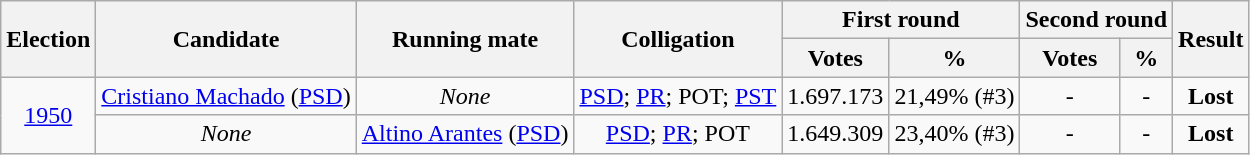<table class="wikitable" style="text-align:center">
<tr>
<th rowspan="2">Election</th>
<th rowspan="2">Candidate</th>
<th rowspan="2">Running mate</th>
<th rowspan="2">Colligation</th>
<th colspan="2">First round</th>
<th colspan="2">Second round</th>
<th rowspan="2">Result</th>
</tr>
<tr>
<th>Votes</th>
<th>%</th>
<th>Votes</th>
<th>%</th>
</tr>
<tr>
<td rowspan="2"><a href='#'>1950</a></td>
<td><a href='#'>Cristiano Machado</a> (<a href='#'>PSD</a>)</td>
<td><em>None</em></td>
<td><a href='#'>PSD</a>; <a href='#'>PR</a>; POT; <a href='#'>PST</a></td>
<td>1.697.173</td>
<td>21,49% (#3)</td>
<td>-</td>
<td>-</td>
<td><strong>Lost</strong> </td>
</tr>
<tr>
<td><em>None</em></td>
<td><a href='#'>Altino Arantes</a> (<a href='#'>PSD</a>)</td>
<td><a href='#'>PSD</a>; <a href='#'>PR</a>; POT</td>
<td>1.649.309</td>
<td>23,40% (#3)</td>
<td>-</td>
<td>-</td>
<td><strong>Lost</strong> </td>
</tr>
</table>
